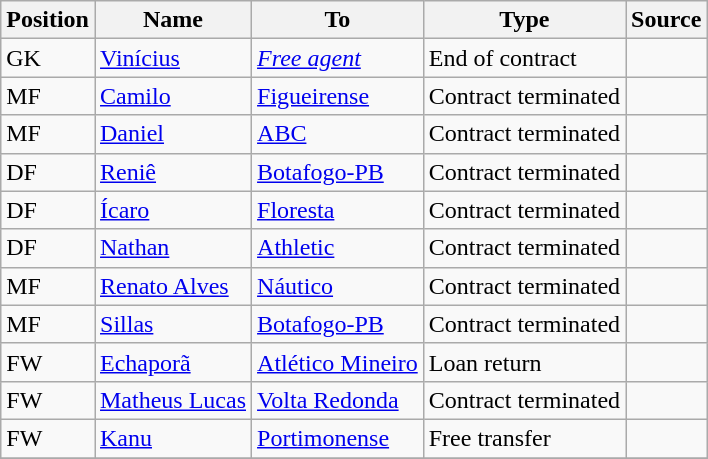<table class="wikitable" style="text-align:"width:100px"; font-size:95%; width:35%;">
<tr>
<th style="background:#00000; color:black; text-align:center;">Position</th>
<th style="background:#00000; color:black; text-align:center;">Name</th>
<th style="background:#00000; color:black; text-align:center;">To</th>
<th style="background:#00000; color:black; text-align:center;">Type</th>
<th style="background:#00000; color:black; text-align:center;">Source</th>
</tr>
<tr>
<td>GK</td>
<td><a href='#'>Vinícius</a></td>
<td><em><a href='#'>Free agent</a></em></td>
<td>End of contract</td>
<td></td>
</tr>
<tr>
<td>MF</td>
<td><a href='#'>Camilo</a> </td>
<td> <a href='#'>Figueirense</a></td>
<td>Contract terminated</td>
<td></td>
</tr>
<tr>
<td>MF</td>
<td><a href='#'>Daniel</a></td>
<td> <a href='#'>ABC</a></td>
<td>Contract terminated</td>
<td></td>
</tr>
<tr>
<td>DF</td>
<td><a href='#'>Reniê</a> </td>
<td> <a href='#'>Botafogo-PB</a></td>
<td>Contract terminated</td>
<td></td>
</tr>
<tr>
<td>DF</td>
<td><a href='#'>Ícaro</a> </td>
<td> <a href='#'>Floresta</a></td>
<td>Contract terminated</td>
<td></td>
</tr>
<tr>
<td>DF</td>
<td><a href='#'>Nathan</a> </td>
<td> <a href='#'>Athletic</a></td>
<td>Contract terminated</td>
<td></td>
</tr>
<tr>
<td>MF</td>
<td><a href='#'>Renato Alves</a> </td>
<td> <a href='#'>Náutico</a></td>
<td>Contract terminated</td>
<td></td>
</tr>
<tr>
<td>MF</td>
<td><a href='#'>Sillas</a> </td>
<td> <a href='#'>Botafogo-PB</a></td>
<td>Contract terminated</td>
<td></td>
</tr>
<tr>
<td>FW</td>
<td><a href='#'>Echaporã</a></td>
<td> <a href='#'>Atlético Mineiro</a></td>
<td>Loan return</td>
<td></td>
</tr>
<tr>
<td>FW</td>
<td><a href='#'>Matheus Lucas</a></td>
<td> <a href='#'>Volta Redonda</a></td>
<td>Contract terminated</td>
<td></td>
</tr>
<tr>
<td>FW</td>
<td><a href='#'>Kanu</a></td>
<td> <a href='#'>Portimonense</a></td>
<td>Free transfer</td>
<td></td>
</tr>
<tr>
</tr>
</table>
